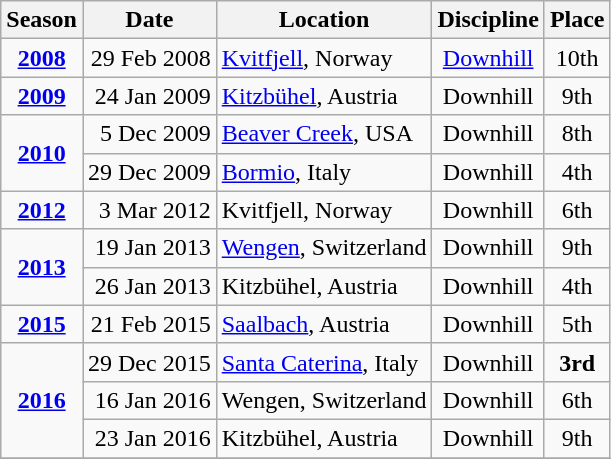<table class="wikitable">
<tr>
<th>Season</th>
<th>Date</th>
<th>Location</th>
<th>Discipline</th>
<th>Place</th>
</tr>
<tr>
<td align=center><strong><a href='#'>2008</a></strong></td>
<td align=right>29 Feb 2008</td>
<td><a href='#'>Kvitfjell</a>, Norway</td>
<td align=center><a href='#'>Downhill</a></td>
<td align=center>10th</td>
</tr>
<tr>
<td align=center><strong><a href='#'>2009</a></strong></td>
<td align=right>24 Jan 2009</td>
<td><a href='#'>Kitzbühel</a>, Austria</td>
<td align=center>Downhill</td>
<td align=center>9th</td>
</tr>
<tr>
<td align=center rowspan=2><strong><a href='#'>2010</a></strong></td>
<td align=right>5 Dec 2009</td>
<td><a href='#'>Beaver Creek</a>, USA</td>
<td align=center>Downhill</td>
<td align=center>8th</td>
</tr>
<tr>
<td align=right>29 Dec 2009</td>
<td><a href='#'>Bormio</a>, Italy</td>
<td align=center>Downhill</td>
<td align=center>4th</td>
</tr>
<tr>
<td align=center><strong><a href='#'>2012</a></strong></td>
<td align=right>3 Mar 2012</td>
<td>Kvitfjell, Norway</td>
<td align=center>Downhill</td>
<td align=center>6th</td>
</tr>
<tr>
<td align=center rowspan=2><strong><a href='#'>2013</a></strong></td>
<td align=right>19 Jan 2013</td>
<td><a href='#'>Wengen</a>, Switzerland</td>
<td align=center>Downhill</td>
<td align=center>9th</td>
</tr>
<tr>
<td align=right>26 Jan 2013</td>
<td>Kitzbühel, Austria</td>
<td align=center>Downhill</td>
<td align=center>4th</td>
</tr>
<tr>
<td align=center><strong><a href='#'>2015</a></strong></td>
<td align=right>21 Feb 2015</td>
<td><a href='#'>Saalbach</a>, Austria</td>
<td align=center>Downhill</td>
<td align=center>5th</td>
</tr>
<tr>
<td align=center rowspan=3><strong><a href='#'>2016</a></strong></td>
<td align=right>29 Dec 2015</td>
<td><a href='#'>Santa Caterina</a>, Italy</td>
<td align=center>Downhill</td>
<td align=center><strong>3rd</strong></td>
</tr>
<tr>
<td align=right>16 Jan 2016</td>
<td>Wengen, Switzerland</td>
<td align=center>Downhill</td>
<td align=center>6th</td>
</tr>
<tr>
<td align=right>23 Jan 2016</td>
<td>Kitzbühel, Austria</td>
<td align=center>Downhill</td>
<td align=center>9th</td>
</tr>
<tr>
</tr>
</table>
